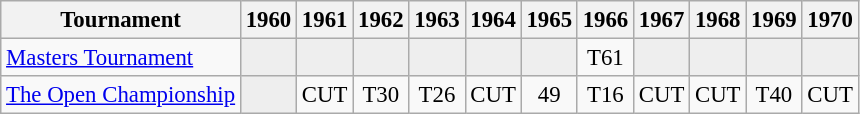<table class="wikitable" style="font-size:95%;text-align:center;">
<tr>
<th>Tournament</th>
<th>1960</th>
<th>1961</th>
<th>1962</th>
<th>1963</th>
<th>1964</th>
<th>1965</th>
<th>1966</th>
<th>1967</th>
<th>1968</th>
<th>1969</th>
<th>1970</th>
</tr>
<tr>
<td align=left><a href='#'>Masters Tournament</a></td>
<td style="background:#eeeeee;"></td>
<td style="background:#eeeeee;"></td>
<td style="background:#eeeeee;"></td>
<td style="background:#eeeeee;"></td>
<td style="background:#eeeeee;"></td>
<td style="background:#eeeeee;"></td>
<td>T61</td>
<td style="background:#eeeeee;"></td>
<td style="background:#eeeeee;"></td>
<td style="background:#eeeeee;"></td>
<td style="background:#eeeeee;"></td>
</tr>
<tr>
<td align=left><a href='#'>The Open Championship</a></td>
<td style="background:#eeeeee;"></td>
<td>CUT</td>
<td>T30</td>
<td>T26</td>
<td>CUT</td>
<td>49</td>
<td>T16</td>
<td>CUT</td>
<td>CUT</td>
<td>T40</td>
<td>CUT</td>
</tr>
</table>
